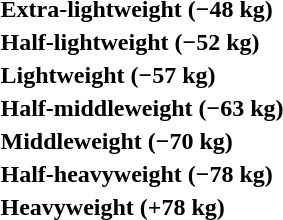<table>
<tr>
<th rowspan=2 style="text-align:left;">Extra-lightweight (−48 kg)</th>
<td rowspan=2></td>
<td rowspan=2></td>
<td></td>
</tr>
<tr>
<td></td>
</tr>
<tr>
<th rowspan=2 style="text-align:left;">Half-lightweight (−52 kg)</th>
<td rowspan=2></td>
<td rowspan=2></td>
<td></td>
</tr>
<tr>
<td></td>
</tr>
<tr>
<th rowspan=2 style="text-align:left;">Lightweight (−57 kg)</th>
<td rowspan=2></td>
<td rowspan=2></td>
<td></td>
</tr>
<tr>
<td></td>
</tr>
<tr>
<th rowspan=2 style="text-align:left;">Half-middleweight (−63 kg)</th>
<td rowspan=2></td>
<td rowspan=2></td>
<td></td>
</tr>
<tr>
<td></td>
</tr>
<tr>
<th rowspan=2 style="text-align:left;">Middleweight (−70 kg)</th>
<td rowspan=2></td>
<td rowspan=2></td>
<td></td>
</tr>
<tr>
<td></td>
</tr>
<tr>
<th rowspan=2 style="text-align:left;">Half-heavyweight (−78 kg)</th>
<td rowspan=2></td>
<td rowspan=2></td>
<td></td>
</tr>
<tr>
<td></td>
</tr>
<tr>
<th rowspan=2 style="text-align:left;">Heavyweight (+78 kg)</th>
<td rowspan=2></td>
<td rowspan=2></td>
<td></td>
</tr>
<tr>
<td></td>
</tr>
</table>
